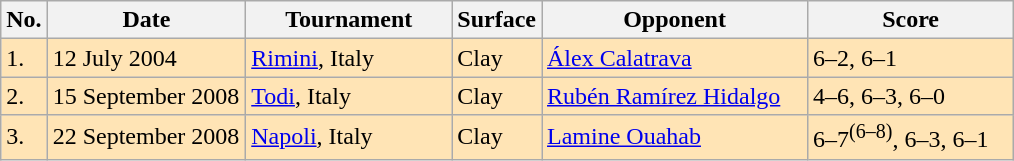<table class="sortable wikitable">
<tr>
<th style="width:20px">No.</th>
<th style="width:125px">Date</th>
<th style="width:130px">Tournament</th>
<th style="width:50px">Surface</th>
<th style="width:170px">Opponent</th>
<th style="width:130px" class="unsortable">Score</th>
</tr>
<tr bgcolor=moccasin>
<td>1.</td>
<td>12 July 2004</td>
<td><a href='#'>Rimini</a>, Italy</td>
<td>Clay</td>
<td> <a href='#'>Álex Calatrava</a></td>
<td>6–2, 6–1</td>
</tr>
<tr bgcolor=moccasin>
<td>2.</td>
<td>15 September 2008</td>
<td><a href='#'>Todi</a>, Italy</td>
<td>Clay</td>
<td> <a href='#'>Rubén Ramírez Hidalgo</a></td>
<td>4–6, 6–3, 6–0</td>
</tr>
<tr bgcolor=moccasin>
<td>3.</td>
<td>22 September 2008</td>
<td><a href='#'>Napoli</a>, Italy</td>
<td>Clay</td>
<td> <a href='#'>Lamine Ouahab</a></td>
<td>6–7<sup>(6–8)</sup>, 6–3, 6–1</td>
</tr>
</table>
